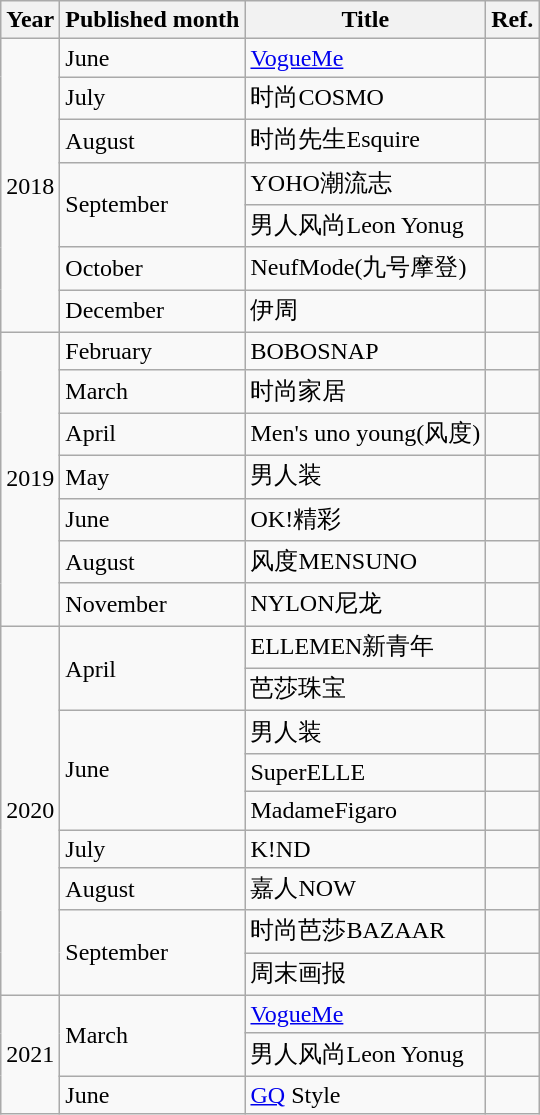<table class="wikitable">
<tr>
<th>Year</th>
<th>Published month</th>
<th>Title</th>
<th>Ref.</th>
</tr>
<tr>
<td rowspan="7">2018</td>
<td>June</td>
<td><a href='#'>VogueMe</a></td>
<td></td>
</tr>
<tr>
<td>July</td>
<td>时尚COSMO</td>
<td></td>
</tr>
<tr>
<td>August</td>
<td>时尚先生Esquire</td>
<td></td>
</tr>
<tr>
<td rowspan="2">September</td>
<td>YOHO潮流志</td>
<td></td>
</tr>
<tr>
<td>男人风尚Leon Yonug</td>
<td></td>
</tr>
<tr>
<td>October</td>
<td>NeufMode(九号摩登)</td>
<td></td>
</tr>
<tr>
<td>December</td>
<td>伊周</td>
<td></td>
</tr>
<tr>
<td rowspan="7">2019</td>
<td>February</td>
<td>BOBOSNAP</td>
<td></td>
</tr>
<tr>
<td>March</td>
<td>时尚家居</td>
<td></td>
</tr>
<tr>
<td>April</td>
<td>Men's uno young(风度)</td>
<td></td>
</tr>
<tr>
<td>May</td>
<td>男人装</td>
<td></td>
</tr>
<tr>
<td>June</td>
<td>OK!精彩</td>
<td></td>
</tr>
<tr>
<td>August</td>
<td>风度MENSUNO</td>
<td></td>
</tr>
<tr>
<td>November</td>
<td>NYLON尼龙</td>
<td></td>
</tr>
<tr>
<td rowspan="9">2020</td>
<td rowspan="2">April</td>
<td>ELLEMEN新青年</td>
<td></td>
</tr>
<tr>
<td>芭莎珠宝</td>
<td></td>
</tr>
<tr>
<td rowspan="3">June</td>
<td>男人装</td>
<td></td>
</tr>
<tr>
<td>SuperELLE</td>
<td></td>
</tr>
<tr>
<td>MadameFigaro</td>
<td></td>
</tr>
<tr>
<td>July</td>
<td>K!ND</td>
<td></td>
</tr>
<tr>
<td>August</td>
<td>嘉人NOW</td>
<td></td>
</tr>
<tr>
<td rowspan="2">September</td>
<td>时尚芭莎BAZAAR</td>
<td></td>
</tr>
<tr>
<td>周末画报</td>
<td></td>
</tr>
<tr>
<td rowspan="3">2021</td>
<td rowspan="2">March</td>
<td><a href='#'>VogueMe</a></td>
<td></td>
</tr>
<tr>
<td>男人风尚Leon Yonug</td>
<td></td>
</tr>
<tr>
<td>June</td>
<td><a href='#'>GQ</a> Style</td>
<td></td>
</tr>
</table>
